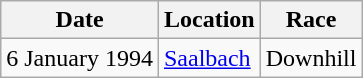<table class="wikitable">
<tr>
<th>Date</th>
<th>Location</th>
<th>Race</th>
</tr>
<tr>
<td>6 January 1994</td>
<td> <a href='#'>Saalbach</a></td>
<td>Downhill</td>
</tr>
</table>
